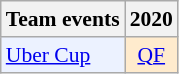<table style='font-size: 90%; text-align:center;' class='wikitable'>
<tr>
<th>Team events</th>
<th>2020</th>
</tr>
<tr>
<td bgcolor="#ECF2FF"; align="left"><a href='#'>Uber Cup</a></td>
<td bgcolor=FFEBCD><a href='#'>QF</a></td>
</tr>
</table>
